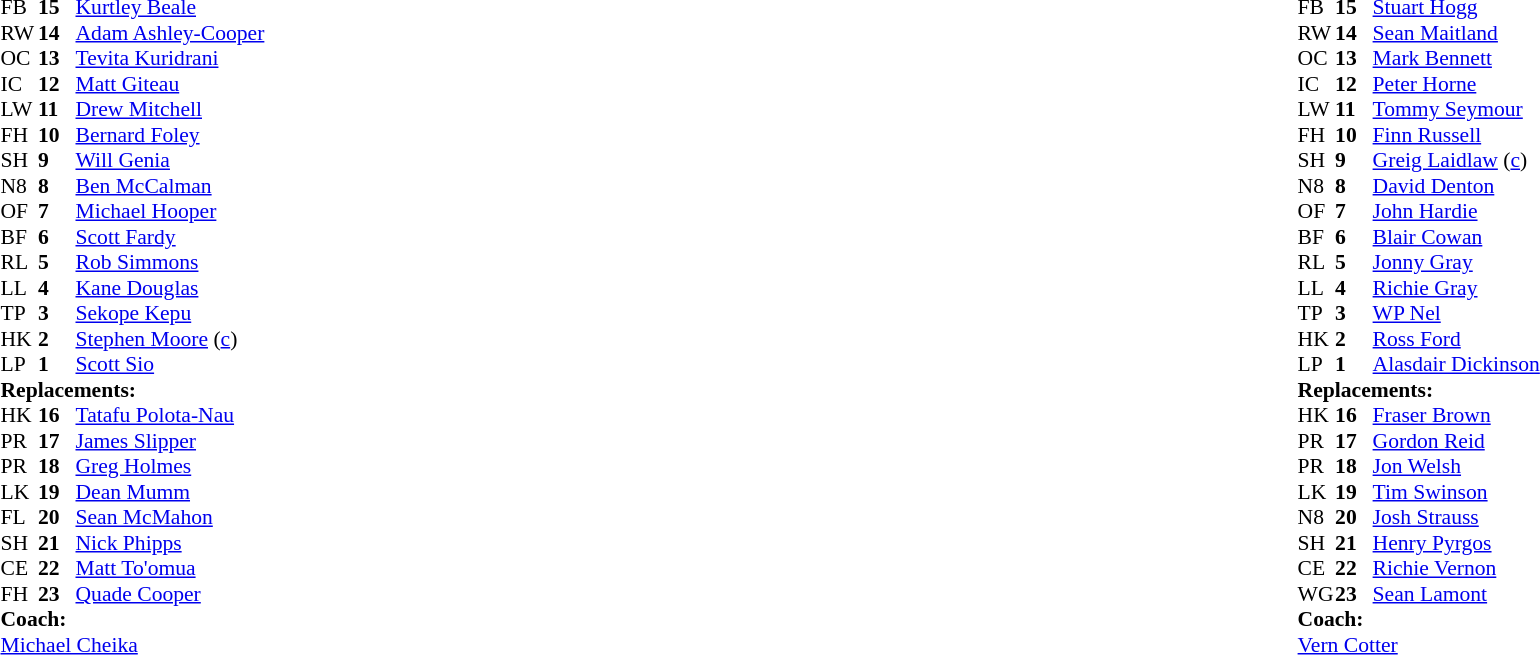<table style="width:100%">
<tr>
<td style="vertical-align:top;width:50%"><br><table style="font-size:90%" cellspacing="0" cellpadding="0">
<tr>
<th width="25"></th>
<th width="25"></th>
</tr>
<tr>
<td>FB</td>
<td><strong>15</strong></td>
<td><a href='#'>Kurtley Beale</a></td>
</tr>
<tr>
<td>RW</td>
<td><strong>14</strong></td>
<td><a href='#'>Adam Ashley-Cooper</a></td>
</tr>
<tr>
<td>OC</td>
<td><strong>13</strong></td>
<td><a href='#'>Tevita Kuridrani</a></td>
</tr>
<tr>
<td>IC</td>
<td><strong>12</strong></td>
<td><a href='#'>Matt Giteau</a></td>
</tr>
<tr>
<td>LW</td>
<td><strong>11</strong></td>
<td><a href='#'>Drew Mitchell</a></td>
</tr>
<tr>
<td>FH</td>
<td><strong>10</strong></td>
<td><a href='#'>Bernard Foley</a></td>
</tr>
<tr>
<td>SH</td>
<td><strong>9</strong></td>
<td><a href='#'>Will Genia</a></td>
<td></td>
<td></td>
</tr>
<tr>
<td>N8</td>
<td><strong>8</strong></td>
<td><a href='#'>Ben McCalman</a></td>
</tr>
<tr>
<td>OF</td>
<td><strong>7</strong></td>
<td><a href='#'>Michael Hooper</a></td>
</tr>
<tr>
<td>BF</td>
<td><strong>6</strong></td>
<td><a href='#'>Scott Fardy</a></td>
</tr>
<tr>
<td>RL</td>
<td><strong>5</strong></td>
<td><a href='#'>Rob Simmons</a></td>
<td></td>
<td></td>
</tr>
<tr>
<td>LL</td>
<td><strong>4</strong></td>
<td><a href='#'>Kane Douglas</a></td>
</tr>
<tr>
<td>TP</td>
<td><strong>3</strong></td>
<td><a href='#'>Sekope Kepu</a></td>
<td></td>
<td></td>
</tr>
<tr>
<td>HK</td>
<td><strong>2</strong></td>
<td><a href='#'>Stephen Moore</a> (<a href='#'>c</a>)</td>
<td></td>
<td></td>
</tr>
<tr>
<td>LP</td>
<td><strong>1</strong></td>
<td><a href='#'>Scott Sio</a></td>
<td></td>
<td></td>
</tr>
<tr>
<td colspan=3><strong>Replacements:</strong></td>
</tr>
<tr>
<td>HK</td>
<td><strong>16</strong></td>
<td><a href='#'>Tatafu Polota-Nau</a></td>
<td></td>
<td></td>
</tr>
<tr>
<td>PR</td>
<td><strong>17</strong></td>
<td><a href='#'>James Slipper</a></td>
<td></td>
<td></td>
</tr>
<tr>
<td>PR</td>
<td><strong>18</strong></td>
<td><a href='#'>Greg Holmes</a></td>
<td></td>
<td></td>
</tr>
<tr>
<td>LK</td>
<td><strong>19</strong></td>
<td><a href='#'>Dean Mumm</a></td>
<td></td>
<td></td>
</tr>
<tr>
<td>FL</td>
<td><strong>20</strong></td>
<td><a href='#'>Sean McMahon</a></td>
</tr>
<tr>
<td>SH</td>
<td><strong>21</strong></td>
<td><a href='#'>Nick Phipps</a></td>
<td></td>
<td></td>
</tr>
<tr>
<td>CE</td>
<td><strong>22</strong></td>
<td><a href='#'>Matt To'omua</a></td>
</tr>
<tr>
<td>FH</td>
<td><strong>23</strong></td>
<td><a href='#'>Quade Cooper</a></td>
</tr>
<tr>
<td colspan=3><strong>Coach:</strong></td>
</tr>
<tr>
<td colspan="4"> <a href='#'>Michael Cheika</a></td>
</tr>
</table>
</td>
<td style="vertical-align:top"></td>
<td style="vertical-align:top;width:50%"><br><table style="font-size:90%" cellspacing="0" cellpadding="0" align="center">
<tr>
<th width="25"></th>
<th width="25"></th>
</tr>
<tr>
<td>FB</td>
<td><strong>15</strong></td>
<td><a href='#'>Stuart Hogg</a></td>
</tr>
<tr>
<td>RW</td>
<td><strong>14</strong></td>
<td><a href='#'>Sean Maitland</a></td>
<td></td>
</tr>
<tr>
<td>OC</td>
<td><strong>13</strong></td>
<td><a href='#'>Mark Bennett</a></td>
</tr>
<tr>
<td>IC</td>
<td><strong>12</strong></td>
<td><a href='#'>Peter Horne</a></td>
<td></td>
<td></td>
</tr>
<tr>
<td>LW</td>
<td><strong>11</strong></td>
<td><a href='#'>Tommy Seymour</a></td>
<td></td>
<td></td>
</tr>
<tr>
<td>FH</td>
<td><strong>10</strong></td>
<td><a href='#'>Finn Russell</a></td>
</tr>
<tr>
<td>SH</td>
<td><strong>9</strong></td>
<td><a href='#'>Greig Laidlaw</a> (<a href='#'>c</a>)</td>
</tr>
<tr>
<td>N8</td>
<td><strong>8</strong></td>
<td><a href='#'>David Denton</a></td>
</tr>
<tr>
<td>OF</td>
<td><strong>7</strong></td>
<td><a href='#'>John Hardie</a></td>
</tr>
<tr>
<td>BF</td>
<td><strong>6</strong></td>
<td><a href='#'>Blair Cowan</a></td>
<td></td>
<td></td>
</tr>
<tr>
<td>RL</td>
<td><strong>5</strong></td>
<td><a href='#'>Jonny Gray</a></td>
<td></td>
<td></td>
</tr>
<tr>
<td>LL</td>
<td><strong>4</strong></td>
<td><a href='#'>Richie Gray</a></td>
</tr>
<tr>
<td>TP</td>
<td><strong>3</strong></td>
<td><a href='#'>WP Nel</a></td>
<td></td>
<td></td>
</tr>
<tr>
<td>HK</td>
<td><strong>2</strong></td>
<td><a href='#'>Ross Ford</a></td>
<td></td>
<td></td>
</tr>
<tr>
<td>LP</td>
<td><strong>1</strong></td>
<td><a href='#'>Alasdair Dickinson</a></td>
<td></td>
<td></td>
</tr>
<tr>
<td colspan=3><strong>Replacements:</strong></td>
</tr>
<tr>
<td>HK</td>
<td><strong>16</strong></td>
<td><a href='#'>Fraser Brown</a></td>
<td></td>
<td></td>
</tr>
<tr>
<td>PR</td>
<td><strong>17</strong></td>
<td><a href='#'>Gordon Reid</a></td>
<td></td>
<td></td>
</tr>
<tr>
<td>PR</td>
<td><strong>18</strong></td>
<td><a href='#'>Jon Welsh</a></td>
<td></td>
<td></td>
</tr>
<tr>
<td>LK</td>
<td><strong>19</strong></td>
<td><a href='#'>Tim Swinson</a></td>
<td></td>
<td></td>
</tr>
<tr>
<td>N8</td>
<td><strong>20</strong></td>
<td><a href='#'>Josh Strauss</a></td>
<td></td>
<td></td>
</tr>
<tr>
<td>SH</td>
<td><strong>21</strong></td>
<td><a href='#'>Henry Pyrgos</a></td>
</tr>
<tr>
<td>CE</td>
<td><strong>22</strong></td>
<td><a href='#'>Richie Vernon</a></td>
<td></td>
<td></td>
</tr>
<tr>
<td>WG</td>
<td><strong>23</strong></td>
<td><a href='#'>Sean Lamont</a></td>
<td></td>
<td></td>
</tr>
<tr>
<td colspan=3><strong>Coach:</strong></td>
</tr>
<tr>
<td colspan="4"> <a href='#'>Vern Cotter</a></td>
</tr>
</table>
</td>
</tr>
</table>
